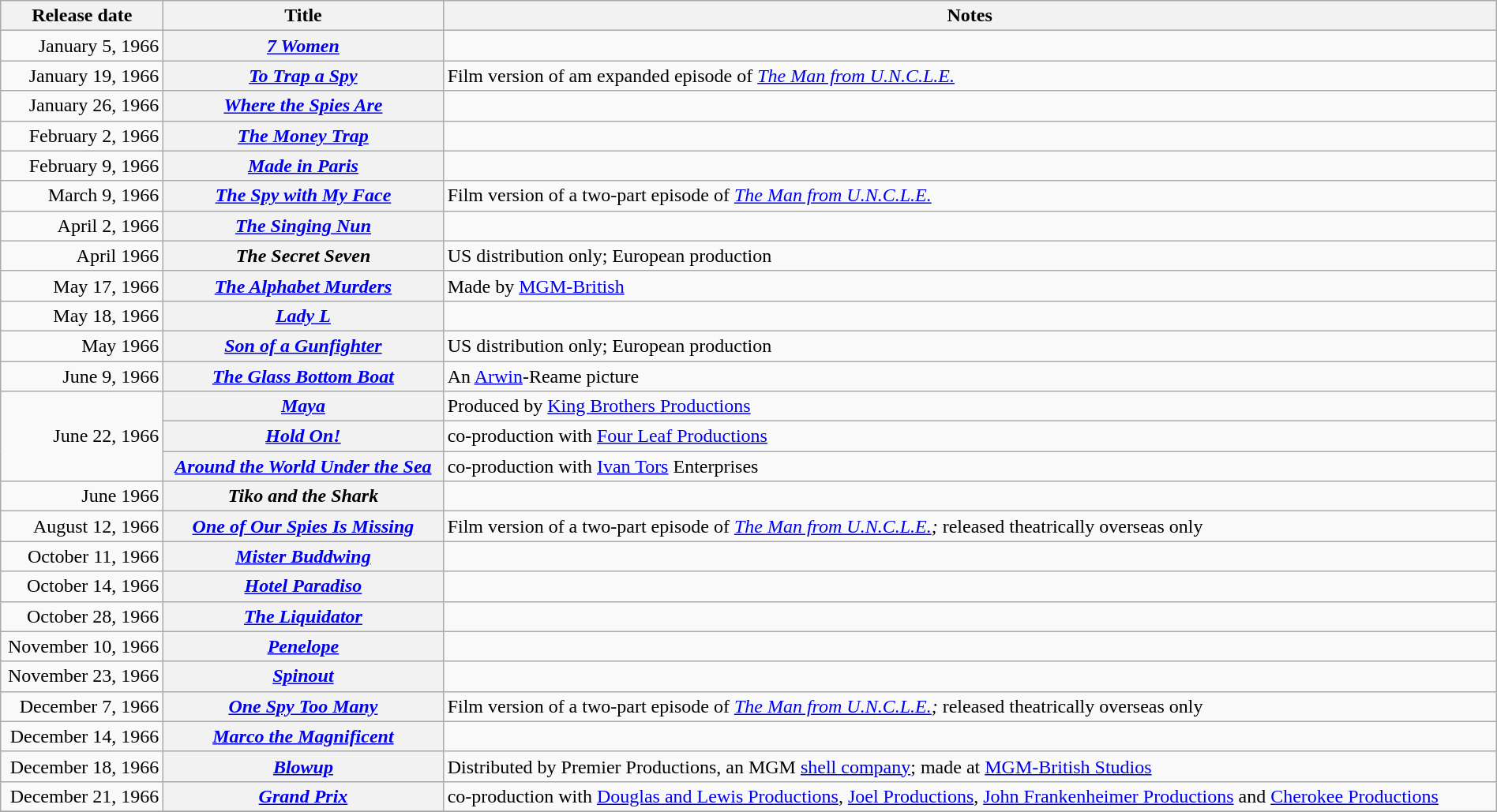<table class="wikitable sortable" style="width:100%;">
<tr>
<th scope="col" style="width:130px;">Release date</th>
<th>Title</th>
<th>Notes</th>
</tr>
<tr>
<td style="text-align:right;">January 5, 1966</td>
<th scope="row"><em><a href='#'>7 Women</a></em></th>
<td></td>
</tr>
<tr>
<td style="text-align:right;">January 19, 1966</td>
<th scope="row"><em><a href='#'>To Trap a Spy</a></em></th>
<td>Film version of am expanded episode of <em><a href='#'>The Man from U.N.C.L.E.</a></em></td>
</tr>
<tr>
<td style="text-align:right;">January 26, 1966</td>
<th scope="row"><em><a href='#'>Where the Spies Are</a></em></th>
<td></td>
</tr>
<tr>
<td style="text-align:right;">February 2, 1966</td>
<th scope="row"><em><a href='#'>The Money Trap</a></em></th>
<td></td>
</tr>
<tr>
<td style="text-align:right;">February 9, 1966</td>
<th scope="row"><em><a href='#'>Made in Paris</a></em></th>
<td></td>
</tr>
<tr>
<td style="text-align:right;">March 9, 1966</td>
<th scope="row"><em><a href='#'>The Spy with My Face</a></em></th>
<td>Film version of a two-part episode of <em><a href='#'>The Man from U.N.C.L.E.</a></em></td>
</tr>
<tr>
<td style="text-align:right;">April 2, 1966</td>
<th scope="row"><em><a href='#'>The Singing Nun</a></em></th>
<td></td>
</tr>
<tr>
<td style="text-align:right;">April 1966</td>
<th scope="row"><em>The Secret Seven</em></th>
<td>US distribution only; European production</td>
</tr>
<tr>
<td style="text-align:right;">May 17, 1966</td>
<th scope="row"><em><a href='#'>The Alphabet Murders</a></em></th>
<td>Made by <a href='#'>MGM-British</a></td>
</tr>
<tr>
<td style="text-align:right;">May 18, 1966</td>
<th scope="row"><em><a href='#'>Lady L</a></em></th>
<td></td>
</tr>
<tr>
<td style="text-align:right;">May 1966</td>
<th scope="row"><em><a href='#'>Son of a Gunfighter</a></em></th>
<td>US distribution only; European production</td>
</tr>
<tr>
<td style="text-align:right;">June 9, 1966</td>
<th scope="row"><em><a href='#'>The Glass Bottom Boat</a></em></th>
<td>An <a href='#'>Arwin</a>-Reame picture</td>
</tr>
<tr>
<td rowspan="3" style="text-align:right;">June 22, 1966</td>
<th scope="row"><em><a href='#'>Maya</a></em></th>
<td>Produced by <a href='#'>King Brothers Productions</a></td>
</tr>
<tr>
<th scope="row"><em><a href='#'>Hold On!</a></em></th>
<td>co-production with <a href='#'>Four Leaf Productions</a></td>
</tr>
<tr>
<th scope="row"><em><a href='#'>Around the World Under the Sea</a></em></th>
<td>co-production with <a href='#'>Ivan Tors</a> Enterprises</td>
</tr>
<tr>
<td style="text-align:right;">June 1966</td>
<th scope="row"><em>Tiko and the Shark</em></th>
<td></td>
</tr>
<tr>
<td style="text-align:right;">August 12, 1966</td>
<th scope="row"><em><a href='#'>One of Our Spies Is Missing</a></em></th>
<td>Film version of a two-part episode of <em><a href='#'>The Man from U.N.C.L.E.</a>;</em> released theatrically overseas only</td>
</tr>
<tr>
<td style="text-align:right;">October 11, 1966</td>
<th scope="row"><em><a href='#'>Mister Buddwing</a></em></th>
<td></td>
</tr>
<tr>
<td style="text-align:right;">October 14, 1966</td>
<th scope="row"><em><a href='#'>Hotel Paradiso</a></em></th>
<td></td>
</tr>
<tr>
<td style="text-align:right;">October 28, 1966</td>
<th scope="row"><em><a href='#'>The Liquidator</a></em></th>
<td></td>
</tr>
<tr>
<td style="text-align:right;">November 10, 1966</td>
<th scope="row"><em><a href='#'>Penelope</a></em></th>
<td></td>
</tr>
<tr>
<td style="text-align:right;">November 23, 1966</td>
<th scope="row"><em><a href='#'>Spinout</a></em></th>
<td></td>
</tr>
<tr>
<td style="text-align:right;">December 7, 1966</td>
<th scope="row"><em><a href='#'>One Spy Too Many</a></em></th>
<td>Film version of a two-part episode of <em><a href='#'>The Man from U.N.C.L.E.</a>;</em> released theatrically overseas only</td>
</tr>
<tr>
<td style="text-align:right;">December 14, 1966</td>
<th scope="row"><em><a href='#'>Marco the Magnificent</a></em></th>
<td></td>
</tr>
<tr>
<td style="text-align:right;">December 18, 1966</td>
<th scope="row"><em><a href='#'>Blowup</a></em></th>
<td>Distributed by Premier Productions, an MGM <a href='#'>shell company</a>; made at <a href='#'>MGM-British Studios</a></td>
</tr>
<tr>
<td style="text-align:right;">December 21, 1966</td>
<th scope="row"><em><a href='#'>Grand Prix</a></em></th>
<td>co-production with <a href='#'>Douglas and Lewis Productions</a>,  <a href='#'>Joel Productions</a>, <a href='#'>John Frankenheimer Productions</a> and <a href='#'>Cherokee Productions</a></td>
</tr>
<tr>
</tr>
</table>
